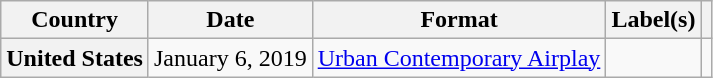<table class="wikitable plainrowheaders">
<tr>
<th scope="row">Country</th>
<th scope="row">Date</th>
<th scope="row">Format</th>
<th scope="row">Label(s)</th>
<th scope="row"></th>
</tr>
<tr>
<th scope="row">United States</th>
<td>January 6, 2019</td>
<td><a href='#'>Urban Contemporary Airplay</a></td>
<td></td>
<td></td>
</tr>
</table>
